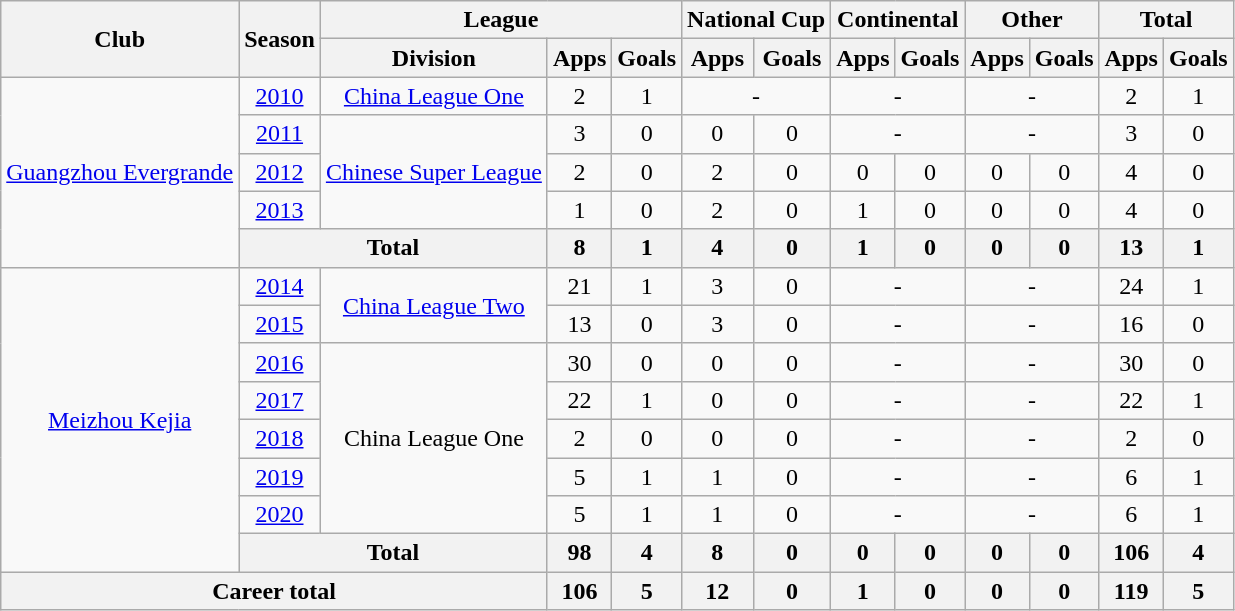<table class="wikitable" style="text-align: center">
<tr>
<th rowspan="2">Club</th>
<th rowspan="2">Season</th>
<th colspan="3">League</th>
<th colspan="2">National Cup</th>
<th colspan="2">Continental</th>
<th colspan="2">Other</th>
<th colspan="2">Total</th>
</tr>
<tr>
<th>Division</th>
<th>Apps</th>
<th>Goals</th>
<th>Apps</th>
<th>Goals</th>
<th>Apps</th>
<th>Goals</th>
<th>Apps</th>
<th>Goals</th>
<th>Apps</th>
<th>Goals</th>
</tr>
<tr>
<td rowspan=5><a href='#'>Guangzhou Evergrande</a></td>
<td><a href='#'>2010</a></td>
<td><a href='#'>China League One</a></td>
<td>2</td>
<td>1</td>
<td colspan="2">-</td>
<td colspan="2">-</td>
<td colspan="2">-</td>
<td>2</td>
<td>1</td>
</tr>
<tr>
<td><a href='#'>2011</a></td>
<td rowspan=3><a href='#'>Chinese Super League</a></td>
<td>3</td>
<td>0</td>
<td>0</td>
<td>0</td>
<td colspan="2">-</td>
<td colspan="2">-</td>
<td>3</td>
<td>0</td>
</tr>
<tr>
<td><a href='#'>2012</a></td>
<td>2</td>
<td>0</td>
<td>2</td>
<td>0</td>
<td>0</td>
<td>0</td>
<td>0</td>
<td>0</td>
<td>4</td>
<td>0</td>
</tr>
<tr>
<td><a href='#'>2013</a></td>
<td>1</td>
<td>0</td>
<td>2</td>
<td>0</td>
<td>1</td>
<td>0</td>
<td>0</td>
<td>0</td>
<td>4</td>
<td>0</td>
</tr>
<tr>
<th colspan=2>Total</th>
<th>8</th>
<th>1</th>
<th>4</th>
<th>0</th>
<th>1</th>
<th>0</th>
<th>0</th>
<th>0</th>
<th>13</th>
<th>1</th>
</tr>
<tr>
<td rowspan=8><a href='#'>Meizhou Kejia</a></td>
<td><a href='#'>2014</a></td>
<td rowspan=2><a href='#'>China League Two</a></td>
<td>21</td>
<td>1</td>
<td>3</td>
<td>0</td>
<td colspan="2">-</td>
<td colspan="2">-</td>
<td>24</td>
<td>1</td>
</tr>
<tr>
<td><a href='#'>2015</a></td>
<td>13</td>
<td>0</td>
<td>3</td>
<td>0</td>
<td colspan="2">-</td>
<td colspan="2">-</td>
<td>16</td>
<td>0</td>
</tr>
<tr>
<td><a href='#'>2016</a></td>
<td rowspan=5>China League One</td>
<td>30</td>
<td>0</td>
<td>0</td>
<td>0</td>
<td colspan="2">-</td>
<td colspan="2">-</td>
<td>30</td>
<td>0</td>
</tr>
<tr>
<td><a href='#'>2017</a></td>
<td>22</td>
<td>1</td>
<td>0</td>
<td>0</td>
<td colspan="2">-</td>
<td colspan="2">-</td>
<td>22</td>
<td>1</td>
</tr>
<tr>
<td><a href='#'>2018</a></td>
<td>2</td>
<td>0</td>
<td>0</td>
<td>0</td>
<td colspan="2">-</td>
<td colspan="2">-</td>
<td>2</td>
<td>0</td>
</tr>
<tr>
<td><a href='#'>2019</a></td>
<td>5</td>
<td>1</td>
<td>1</td>
<td>0</td>
<td colspan="2">-</td>
<td colspan="2">-</td>
<td>6</td>
<td>1</td>
</tr>
<tr>
<td><a href='#'>2020</a></td>
<td>5</td>
<td>1</td>
<td>1</td>
<td>0</td>
<td colspan="2">-</td>
<td colspan="2">-</td>
<td>6</td>
<td>1</td>
</tr>
<tr>
<th colspan=2>Total</th>
<th>98</th>
<th>4</th>
<th>8</th>
<th>0</th>
<th>0</th>
<th>0</th>
<th>0</th>
<th>0</th>
<th>106</th>
<th>4</th>
</tr>
<tr>
<th colspan=3>Career total</th>
<th>106</th>
<th>5</th>
<th>12</th>
<th>0</th>
<th>1</th>
<th>0</th>
<th>0</th>
<th>0</th>
<th>119</th>
<th>5</th>
</tr>
</table>
